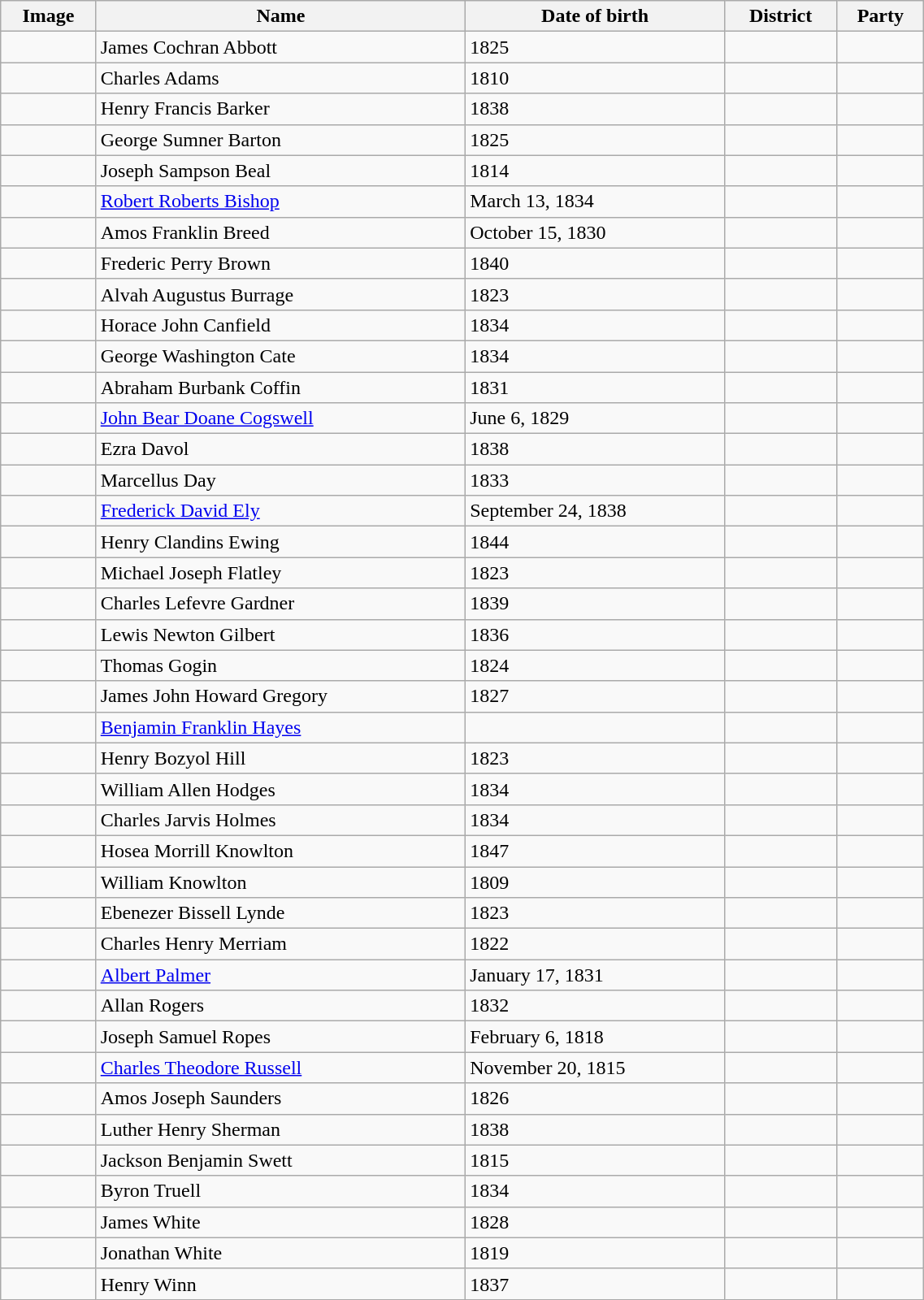<table class='wikitable sortable' style="width:60%">
<tr>
<th>Image</th>
<th>Name</th>
<th data-sort-type=date>Date of birth</th>
<th>District</th>
<th>Party</th>
</tr>
<tr>
<td></td>
<td>James Cochran Abbott</td>
<td>1825</td>
<td></td>
<td></td>
</tr>
<tr>
<td></td>
<td>Charles Adams</td>
<td>1810</td>
<td></td>
<td></td>
</tr>
<tr>
<td></td>
<td>Henry Francis Barker</td>
<td>1838</td>
<td></td>
<td></td>
</tr>
<tr>
<td></td>
<td>George Sumner Barton</td>
<td>1825</td>
<td></td>
<td></td>
</tr>
<tr>
<td></td>
<td>Joseph Sampson Beal</td>
<td>1814</td>
<td></td>
<td></td>
</tr>
<tr>
<td></td>
<td><a href='#'>Robert Roberts Bishop</a></td>
<td>March 13, 1834</td>
<td></td>
<td></td>
</tr>
<tr>
<td></td>
<td>Amos Franklin Breed</td>
<td>October 15, 1830</td>
<td></td>
<td></td>
</tr>
<tr>
<td></td>
<td>Frederic Perry Brown</td>
<td>1840</td>
<td></td>
<td></td>
</tr>
<tr>
<td></td>
<td>Alvah Augustus Burrage</td>
<td>1823</td>
<td></td>
<td></td>
</tr>
<tr>
<td></td>
<td>Horace John Canfield</td>
<td>1834</td>
<td></td>
<td></td>
</tr>
<tr>
<td></td>
<td>George Washington Cate</td>
<td>1834</td>
<td></td>
<td></td>
</tr>
<tr>
<td></td>
<td>Abraham Burbank Coffin</td>
<td>1831</td>
<td></td>
<td></td>
</tr>
<tr>
<td></td>
<td><a href='#'>John Bear Doane Cogswell</a></td>
<td>June 6, 1829</td>
<td></td>
<td></td>
</tr>
<tr>
<td></td>
<td>Ezra Davol</td>
<td>1838</td>
<td></td>
<td></td>
</tr>
<tr>
<td></td>
<td>Marcellus Day</td>
<td>1833</td>
<td></td>
<td></td>
</tr>
<tr>
<td></td>
<td><a href='#'>Frederick David Ely</a></td>
<td>September 24, 1838</td>
<td></td>
<td></td>
</tr>
<tr>
<td></td>
<td>Henry Clandins Ewing</td>
<td>1844</td>
<td></td>
<td></td>
</tr>
<tr>
<td></td>
<td>Michael Joseph Flatley</td>
<td>1823</td>
<td></td>
<td></td>
</tr>
<tr>
<td></td>
<td>Charles Lefevre Gardner</td>
<td>1839</td>
<td></td>
<td></td>
</tr>
<tr>
<td></td>
<td>Lewis Newton Gilbert</td>
<td>1836</td>
<td></td>
<td></td>
</tr>
<tr>
<td></td>
<td>Thomas Gogin</td>
<td>1824</td>
<td></td>
<td></td>
</tr>
<tr>
<td></td>
<td>James John Howard Gregory</td>
<td>1827</td>
<td></td>
<td></td>
</tr>
<tr>
<td></td>
<td><a href='#'>Benjamin Franklin Hayes</a></td>
<td></td>
<td></td>
<td></td>
</tr>
<tr>
<td></td>
<td>Henry Bozyol Hill</td>
<td>1823</td>
<td></td>
<td></td>
</tr>
<tr>
<td></td>
<td>William Allen Hodges</td>
<td>1834</td>
<td></td>
<td></td>
</tr>
<tr>
<td></td>
<td>Charles Jarvis Holmes</td>
<td>1834</td>
<td></td>
<td></td>
</tr>
<tr>
<td></td>
<td>Hosea Morrill Knowlton</td>
<td>1847</td>
<td></td>
<td></td>
</tr>
<tr>
<td></td>
<td>William Knowlton</td>
<td>1809</td>
<td></td>
<td></td>
</tr>
<tr>
<td></td>
<td>Ebenezer Bissell Lynde</td>
<td>1823</td>
<td></td>
<td></td>
</tr>
<tr>
<td></td>
<td>Charles Henry Merriam</td>
<td>1822</td>
<td></td>
<td></td>
</tr>
<tr>
<td></td>
<td><a href='#'>Albert Palmer</a></td>
<td>January 17, 1831</td>
<td></td>
<td></td>
</tr>
<tr>
<td></td>
<td>Allan Rogers</td>
<td>1832</td>
<td></td>
<td></td>
</tr>
<tr>
<td></td>
<td>Joseph Samuel Ropes</td>
<td>February 6, 1818</td>
<td></td>
<td></td>
</tr>
<tr>
<td></td>
<td><a href='#'>Charles Theodore Russell</a></td>
<td>November 20, 1815</td>
<td></td>
<td></td>
</tr>
<tr>
<td></td>
<td>Amos Joseph Saunders</td>
<td>1826</td>
<td></td>
<td></td>
</tr>
<tr>
<td></td>
<td>Luther Henry Sherman</td>
<td>1838</td>
<td></td>
<td></td>
</tr>
<tr>
<td></td>
<td>Jackson Benjamin Swett</td>
<td>1815</td>
<td></td>
<td></td>
</tr>
<tr>
<td></td>
<td>Byron Truell</td>
<td>1834</td>
<td></td>
<td></td>
</tr>
<tr>
<td></td>
<td>James White</td>
<td>1828</td>
<td></td>
<td></td>
</tr>
<tr>
<td></td>
<td>Jonathan White</td>
<td>1819</td>
<td></td>
<td></td>
</tr>
<tr>
<td></td>
<td>Henry Winn</td>
<td>1837</td>
<td></td>
<td></td>
</tr>
</table>
